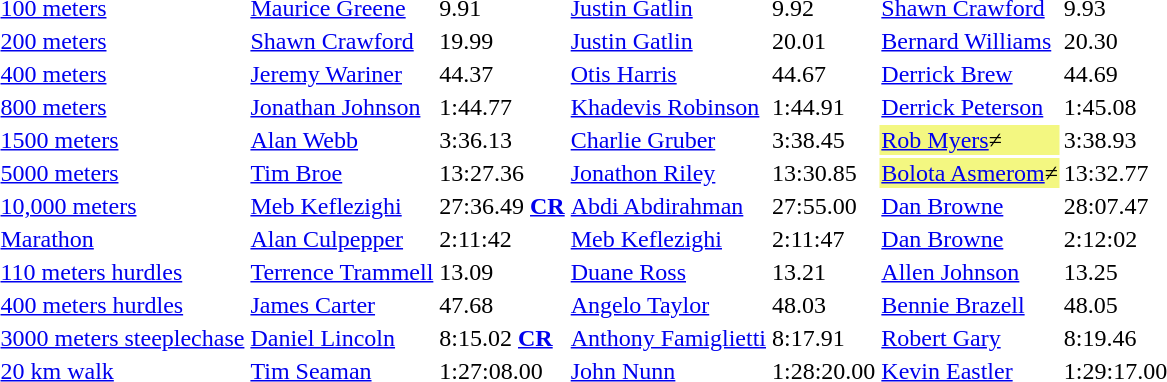<table>
<tr>
<td><a href='#'>100 meters</a></td>
<td><a href='#'>Maurice Greene</a></td>
<td>9.91</td>
<td><a href='#'>Justin Gatlin</a></td>
<td>9.92</td>
<td><a href='#'>Shawn Crawford</a></td>
<td>9.93</td>
</tr>
<tr>
<td><a href='#'>200 meters</a></td>
<td><a href='#'>Shawn Crawford</a></td>
<td>19.99</td>
<td><a href='#'>Justin Gatlin</a></td>
<td>20.01</td>
<td><a href='#'>Bernard Williams</a></td>
<td>20.30</td>
</tr>
<tr>
<td><a href='#'>400 meters</a></td>
<td><a href='#'>Jeremy Wariner</a></td>
<td>44.37</td>
<td><a href='#'>Otis Harris</a></td>
<td>44.67</td>
<td><a href='#'>Derrick Brew</a></td>
<td>44.69</td>
</tr>
<tr>
<td><a href='#'>800 meters</a></td>
<td><a href='#'>Jonathan Johnson</a></td>
<td>1:44.77</td>
<td><a href='#'>Khadevis Robinson</a></td>
<td>1:44.91</td>
<td><a href='#'>Derrick Peterson</a></td>
<td>1:45.08</td>
</tr>
<tr>
<td><a href='#'>1500 meters</a></td>
<td><a href='#'>Alan Webb</a></td>
<td>3:36.13</td>
<td><a href='#'>Charlie Gruber</a></td>
<td>3:38.45</td>
<td style="background:#f3f781;"><a href='#'>Rob Myers</a>≠</td>
<td>3:38.93</td>
</tr>
<tr>
<td><a href='#'>5000 meters</a></td>
<td><a href='#'>Tim Broe</a></td>
<td>13:27.36</td>
<td><a href='#'>Jonathon Riley</a></td>
<td>13:30.85</td>
<td style="background:#f3f781;"><a href='#'>Bolota Asmerom</a>≠</td>
<td>13:32.77</td>
</tr>
<tr>
<td><a href='#'>10,000 meters</a></td>
<td><a href='#'>Meb Keflezighi</a></td>
<td>27:36.49 <strong><a href='#'>CR</a></strong></td>
<td><a href='#'>Abdi Abdirahman</a></td>
<td>27:55.00</td>
<td><a href='#'>Dan Browne</a></td>
<td>28:07.47</td>
</tr>
<tr>
<td><a href='#'>Marathon</a></td>
<td><a href='#'>Alan Culpepper</a></td>
<td>2:11:42</td>
<td><a href='#'>Meb Keflezighi</a></td>
<td>2:11:47</td>
<td><a href='#'>Dan Browne</a></td>
<td>2:12:02</td>
</tr>
<tr>
<td><a href='#'>110 meters hurdles</a></td>
<td><a href='#'>Terrence Trammell</a></td>
<td>13.09</td>
<td><a href='#'>Duane Ross</a></td>
<td>13.21</td>
<td><a href='#'>Allen Johnson</a></td>
<td>13.25</td>
</tr>
<tr>
<td><a href='#'>400 meters hurdles</a></td>
<td><a href='#'>James Carter</a></td>
<td>47.68</td>
<td><a href='#'>Angelo Taylor</a></td>
<td>48.03</td>
<td><a href='#'>Bennie Brazell</a></td>
<td>48.05</td>
</tr>
<tr>
<td><a href='#'>3000 meters steeplechase</a></td>
<td><a href='#'>Daniel Lincoln</a></td>
<td>8:15.02 <strong><a href='#'>CR</a></strong></td>
<td><a href='#'>Anthony Famiglietti</a></td>
<td>8:17.91</td>
<td><a href='#'>Robert Gary</a></td>
<td>8:19.46</td>
</tr>
<tr>
<td><a href='#'>20 km walk</a></td>
<td><a href='#'>Tim Seaman</a></td>
<td>1:27:08.00</td>
<td><a href='#'>John Nunn</a></td>
<td>1:28:20.00</td>
<td><a href='#'>Kevin Eastler</a></td>
<td>1:29:17.00</td>
</tr>
</table>
